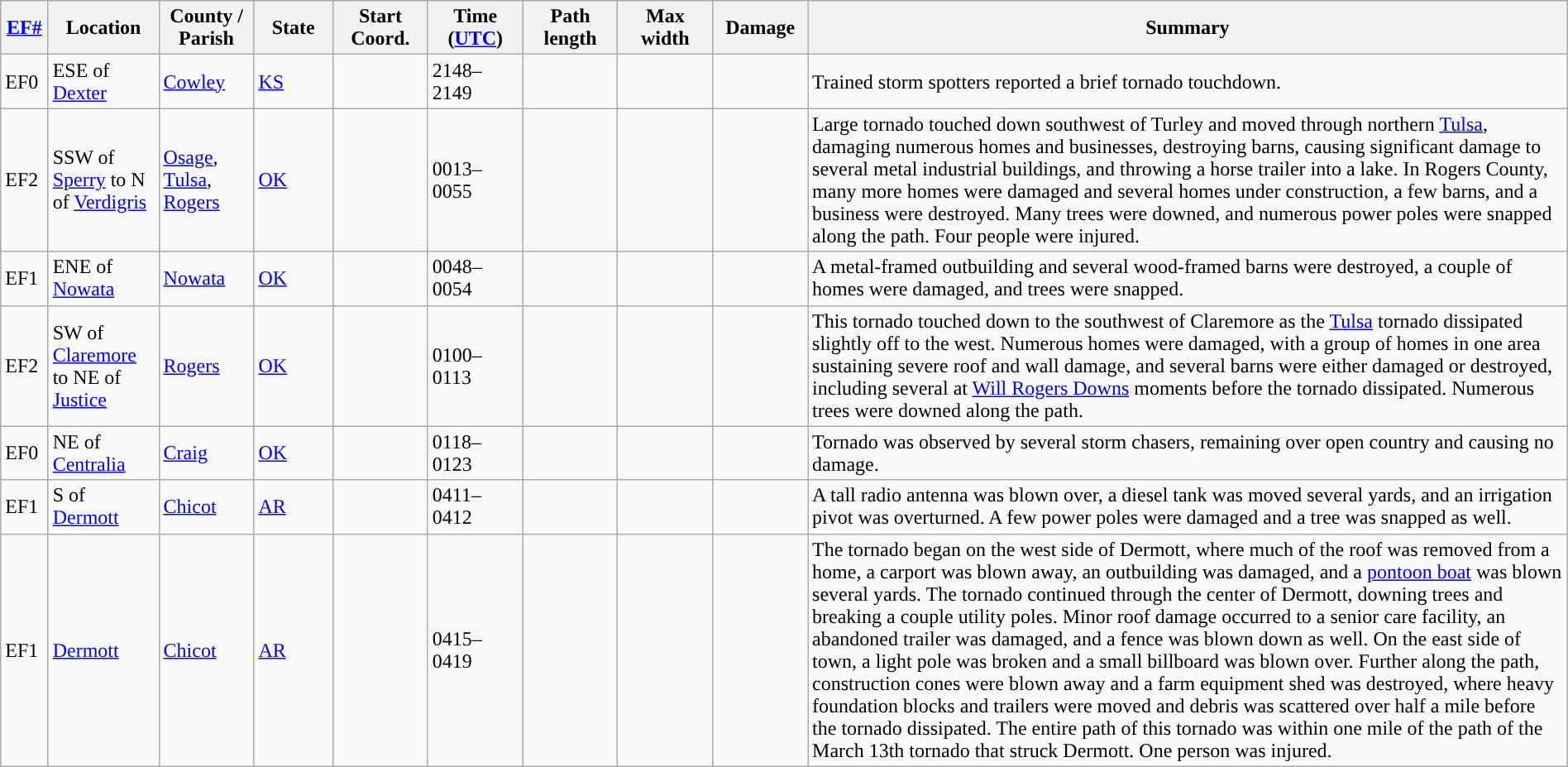<table class="wikitable sortable" style="width:100%;">
<tr>
<th scope="col"  style="width:3%; text-align:center;"><a href='#'>EF#</a></th>
<th scope="col"  style="width:7%; text-align:center;" class="unsortable">Location</th>
<th scope="col"  style="width:6%; text-align:center;" class="unsortable">County / Parish</th>
<th scope="col"  style="width:5%; text-align:center;">State</th>
<th scope="col"  style="width:6%; text-align:center;">Start Coord.</th>
<th scope="col"  style="width:6%; text-align:center;">Time (<a href='#'>UTC</a>)</th>
<th scope="col"  style="width:6%; text-align:center;">Path length</th>
<th scope="col"  style="width:6%; text-align:center;">Max width</th>
<th scope="col"  style="width:6%; text-align:center;">Damage</th>
<th scope="col" class="unsortable" style="width:48%; text-align:center;">Summary</th>
</tr>
<tr>
<td>EF0</td>
<td>ESE of <a href='#'>Dexter</a></td>
<td><a href='#'>Cowley</a></td>
<td><a href='#'>KS</a></td>
<td></td>
<td>2148–2149</td>
<td></td>
<td></td>
<td></td>
<td>Trained storm spotters reported a brief tornado touchdown.</td>
</tr>
<tr>
<td>EF2</td>
<td>SSW of <a href='#'>Sperry</a> to N of <a href='#'>Verdigris</a></td>
<td><a href='#'>Osage</a>, <a href='#'>Tulsa</a>, <a href='#'>Rogers</a></td>
<td><a href='#'>OK</a></td>
<td></td>
<td>0013–0055</td>
<td></td>
<td></td>
<td></td>
<td>Large tornado touched down southwest of Turley and moved through northern <a href='#'>Tulsa</a>, damaging numerous homes and businesses, destroying barns, causing significant damage to several metal industrial buildings, and throwing a horse trailer  into a lake. In Rogers County, many more homes were damaged and several homes under construction, a few barns, and a business were destroyed. Many trees were downed, and numerous power poles were snapped along the path. Four people were injured.<br></td>
</tr>
<tr>
<td>EF1</td>
<td>ENE of <a href='#'>Nowata</a></td>
<td><a href='#'>Nowata</a></td>
<td><a href='#'>OK</a></td>
<td></td>
<td>0048–0054</td>
<td></td>
<td></td>
<td></td>
<td>A  metal-framed outbuilding and several wood-framed barns were destroyed, a couple of homes were damaged, and trees were snapped.</td>
</tr>
<tr>
<td>EF2</td>
<td>SW of <a href='#'>Claremore</a> to NE of <a href='#'>Justice</a></td>
<td><a href='#'>Rogers</a></td>
<td><a href='#'>OK</a></td>
<td></td>
<td>0100–0113</td>
<td></td>
<td></td>
<td></td>
<td>This tornado touched down to the southwest of Claremore as the <a href='#'>Tulsa</a> tornado dissipated slightly off to the west. Numerous homes were damaged, with a group of homes in one area sustaining severe roof and wall damage, and several barns were either damaged or destroyed, including several at <a href='#'>Will Rogers Downs</a> moments before the tornado dissipated. Numerous trees were downed along the path.</td>
</tr>
<tr>
<td>EF0</td>
<td>NE of <a href='#'>Centralia</a></td>
<td><a href='#'>Craig</a></td>
<td><a href='#'>OK</a></td>
<td></td>
<td>0118–0123</td>
<td></td>
<td></td>
<td></td>
<td>Tornado was observed by several storm chasers, remaining over open country and causing no damage.</td>
</tr>
<tr>
<td>EF1</td>
<td>S of <a href='#'>Dermott</a></td>
<td><a href='#'>Chicot</a></td>
<td><a href='#'>AR</a></td>
<td></td>
<td>0411–0412</td>
<td></td>
<td></td>
<td></td>
<td>A  tall radio antenna was blown over, a diesel tank was moved several yards, and an irrigation pivot was overturned. A few power poles were damaged and a tree was snapped as well.</td>
</tr>
<tr>
<td>EF1</td>
<td><a href='#'>Dermott</a></td>
<td><a href='#'>Chicot</a></td>
<td><a href='#'>AR</a></td>
<td></td>
<td>0415–0419</td>
<td></td>
<td></td>
<td></td>
<td>The tornado began on the west side of Dermott, where much of the roof was removed from a home, a carport was blown away, an outbuilding was damaged, and a <a href='#'>pontoon boat</a> was blown several yards. The tornado continued through the center of Dermott, downing trees and breaking a couple utility poles. Minor roof damage occurred to a senior care facility, an abandoned trailer was damaged, and a fence was blown down as well. On the east side of town, a light pole was broken and a small billboard was blown over. Further along the path, construction cones were blown away and a farm equipment shed was destroyed, where heavy foundation blocks and trailers were moved and debris was scattered over half a mile before the tornado dissipated. The entire path of this tornado was within one mile of the path of the March 13th tornado that struck Dermott. One person was injured.</td>
</tr>
</table>
